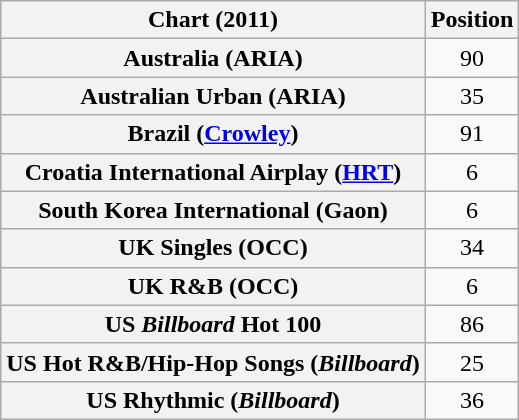<table class="wikitable sortable plainrowheaders" style="text-align:center;">
<tr>
<th scope="col">Chart (2011)</th>
<th scope="col">Position</th>
</tr>
<tr>
<th scope="row">Australia (ARIA)</th>
<td>90</td>
</tr>
<tr>
<th scope="row">Australian Urban (ARIA)</th>
<td>35</td>
</tr>
<tr>
<th scope="row">Brazil (<a href='#'>Crowley</a>)</th>
<td>91</td>
</tr>
<tr>
<th scope="row">Croatia International Airplay (<a href='#'>HRT</a>)</th>
<td style="text-align:center;">6</td>
</tr>
<tr>
<th scope="row">South Korea International (Gaon)</th>
<td>6</td>
</tr>
<tr>
<th scope="row">UK Singles (OCC)</th>
<td>34</td>
</tr>
<tr>
<th scope="row">UK R&B (OCC)</th>
<td>6</td>
</tr>
<tr>
<th scope="row">US <em>Billboard</em> Hot 100</th>
<td>86</td>
</tr>
<tr>
<th scope="row">US Hot R&B/Hip-Hop Songs (<em>Billboard</em>)</th>
<td>25</td>
</tr>
<tr>
<th scope="row">US Rhythmic (<em>Billboard</em>)</th>
<td>36</td>
</tr>
</table>
